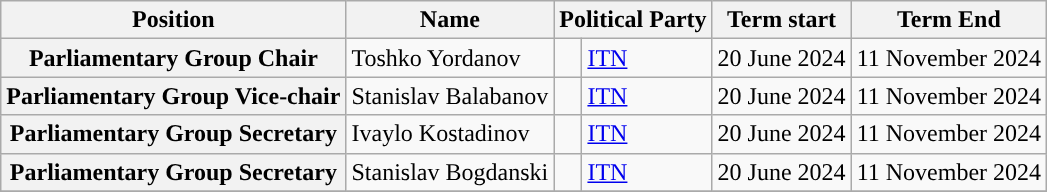<table class="wikitable plainrowheaders">
<tr>
<th>Position</th>
<th>Name</th>
<th colspan="2">Political Party</th>
<th>Term start</th>
<th>Term End</th>
</tr>
<tr>
<th>Parliamentary Group Chair</th>
<td>Toshko Yordanov</td>
<td style="background:"></td>
<td><a href='#'>ITN</a></td>
<td>20 June 2024</td>
<td>11 November 2024</td>
</tr>
<tr>
<th>Parliamentary Group Vice-chair</th>
<td>Stanislav Balabanov</td>
<td style="background:"></td>
<td><a href='#'>ITN</a></td>
<td>20 June 2024</td>
<td>11 November 2024</td>
</tr>
<tr>
<th>Parliamentary Group Secretary</th>
<td>Ivaylo Kostadinov</td>
<td style="background:"></td>
<td><a href='#'>ITN</a></td>
<td>20 June 2024</td>
<td>11 November 2024</td>
</tr>
<tr>
<th>Parliamentary Group Secretary</th>
<td>Stanislav Bogdanski</td>
<td style="background:"></td>
<td><a href='#'>ITN</a></td>
<td>20 June 2024</td>
<td>11 November 2024</td>
</tr>
<tr>
</tr>
</table>
